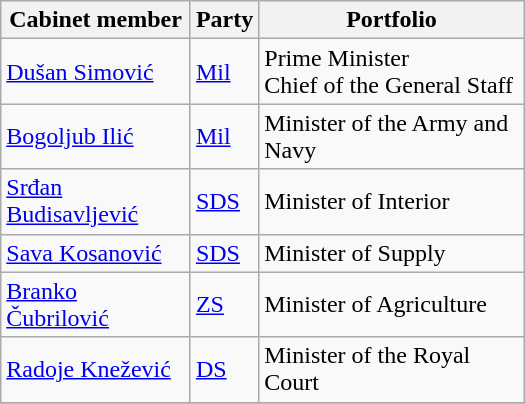<table class="wikitable" style="text-align:left;" width="350px">
<tr>
<th>Cabinet member</th>
<th>Party</th>
<th>Portfolio</th>
</tr>
<tr>
<td align=left><a href='#'>Dušan Simović</a></td>
<td><a href='#'>Mil</a></td>
<td>Prime Minister<br>Chief of the General Staff</td>
</tr>
<tr>
<td align=left><a href='#'>Bogoljub Ilić</a></td>
<td><a href='#'>Mil</a></td>
<td>Minister of the Army and Navy</td>
</tr>
<tr>
<td align=left><a href='#'>Srđan Budisavljević</a></td>
<td><a href='#'>SDS</a></td>
<td>Minister of Interior</td>
</tr>
<tr>
<td align=left><a href='#'>Sava Kosanović</a></td>
<td><a href='#'>SDS</a></td>
<td>Minister of Supply</td>
</tr>
<tr>
<td align=left><a href='#'>Branko Čubrilović</a></td>
<td><a href='#'>ZS</a></td>
<td>Minister of Agriculture</td>
</tr>
<tr>
<td align=left><a href='#'>Radoje Knežević</a></td>
<td><a href='#'>DS</a></td>
<td>Minister of the Royal Court</td>
</tr>
<tr>
</tr>
</table>
